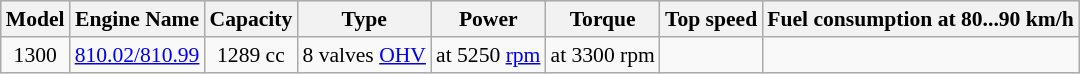<table class="wikitable" style="text-align:center; font-size:90%;">
<tr style="text-align:center; background:#dcdcdc; vertical-align:middle;">
<th>Model</th>
<th>Engine Name</th>
<th>Capacity</th>
<th>Type</th>
<th>Power</th>
<th>Torque</th>
<th>Top speed</th>
<th>Fuel consumption at 80...90 km/h</th>
</tr>
<tr>
<td>1300</td>
<td><a href='#'>810.02/810.99</a></td>
<td>1289 cc</td>
<td>8 valves <a href='#'>OHV</a></td>
<td> at 5250 <a href='#'>rpm</a></td>
<td> at 3300 rpm</td>
<td></td>
<td></td>
</tr>
</table>
